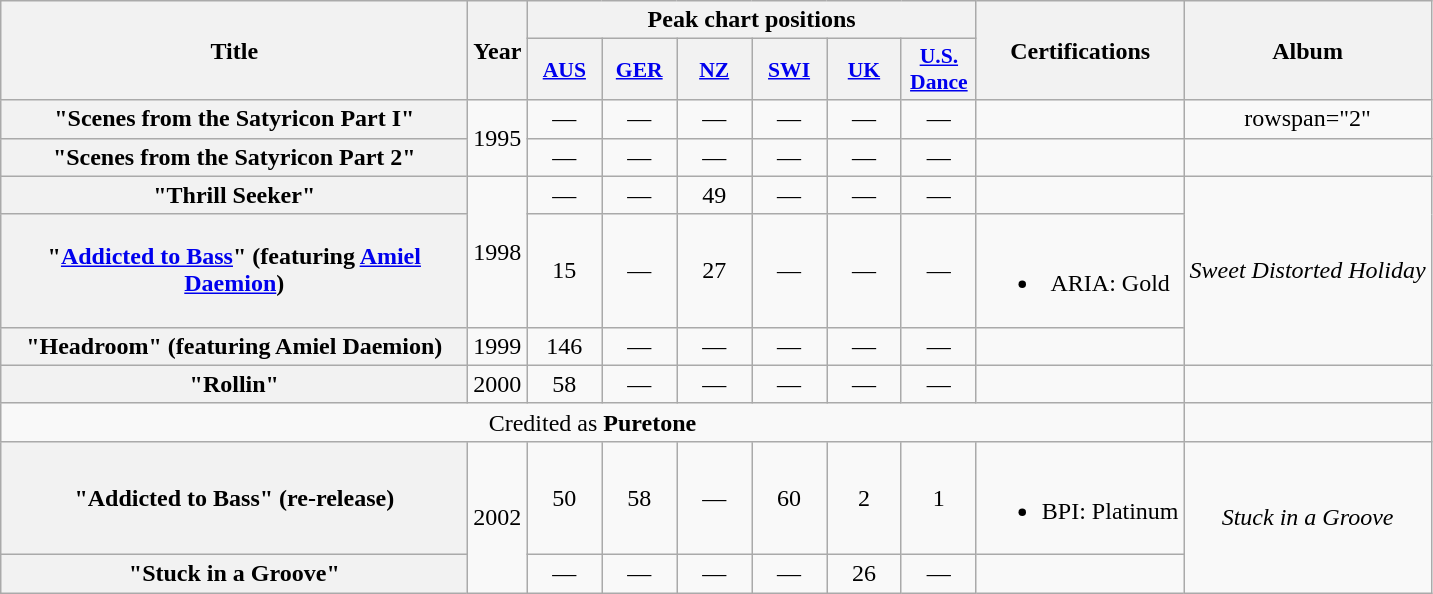<table class="wikitable plainrowheaders" style="text-align:center;" border="1">
<tr>
<th scope="col" rowspan="2" style="width:19em;">Title</th>
<th scope="col" rowspan="2" style="width:1em;">Year</th>
<th scope="col" colspan="6">Peak chart positions</th>
<th scope="col" rowspan="2">Certifications</th>
<th scope="col" rowspan="2">Album</th>
</tr>
<tr>
<th scope="col" style="width:3em;font-size:90%;"><a href='#'>AUS</a><br></th>
<th scope="col" style="width:3em;font-size:90%;"><a href='#'>GER</a><br></th>
<th scope="col" style="width:3em;font-size:90%;"><a href='#'>NZ</a><br></th>
<th scope="col" style="width:3em;font-size:90%;"><a href='#'>SWI</a><br></th>
<th scope="col" style="width:3em;font-size:90%;"><a href='#'>UK</a><br></th>
<th scope="col" style="width:3em;font-size:90%;"><a href='#'>U.S. Dance</a><br></th>
</tr>
<tr>
<th scope="row">"Scenes from the Satyricon Part I"</th>
<td rowspan="2">1995</td>
<td>—</td>
<td>—</td>
<td>—</td>
<td>—</td>
<td>—</td>
<td>—</td>
<td></td>
<td>rowspan="2"</td>
</tr>
<tr>
<th scope="row">"Scenes from the Satyricon Part 2"</th>
<td>—</td>
<td>—</td>
<td>—</td>
<td>—</td>
<td>—</td>
<td>—</td>
<td></td>
</tr>
<tr>
<th scope="row">"Thrill Seeker"</th>
<td rowspan="2">1998</td>
<td>—</td>
<td>—</td>
<td>49</td>
<td>—</td>
<td>—</td>
<td>—</td>
<td></td>
<td rowspan="3"><em>Sweet Distorted Holiday</em></td>
</tr>
<tr>
<th scope="row">"<a href='#'>Addicted to Bass</a>" <span>(featuring <a href='#'>Amiel Daemion</a>)</span></th>
<td>15</td>
<td>—</td>
<td>27</td>
<td>—</td>
<td>—</td>
<td>—</td>
<td><br><ul><li>ARIA: Gold</li></ul></td>
</tr>
<tr>
<th scope="row">"Headroom" <span>(featuring Amiel Daemion)</span></th>
<td>1999</td>
<td>146</td>
<td>—</td>
<td>—</td>
<td>—</td>
<td>—</td>
<td>—</td>
<td></td>
</tr>
<tr>
<th scope="row">"Rollin"</th>
<td>2000</td>
<td>58</td>
<td>—</td>
<td>—</td>
<td>—</td>
<td>—</td>
<td>—</td>
<td></td>
<td></td>
</tr>
<tr>
<td colspan=9>Credited as <strong>Puretone</strong></td>
</tr>
<tr>
<th scope="row">"Addicted to Bass" <span>(re-release)</span></th>
<td rowspan="2">2002</td>
<td>50</td>
<td>58</td>
<td>—</td>
<td>60</td>
<td>2</td>
<td>1</td>
<td><br><ul><li>BPI: Platinum</li></ul></td>
<td rowspan="2"><em>Stuck in a Groove</em></td>
</tr>
<tr>
<th scope="row">"Stuck in a Groove"</th>
<td>—</td>
<td>—</td>
<td>—</td>
<td>—</td>
<td>26</td>
<td>—</td>
<td></td>
</tr>
</table>
